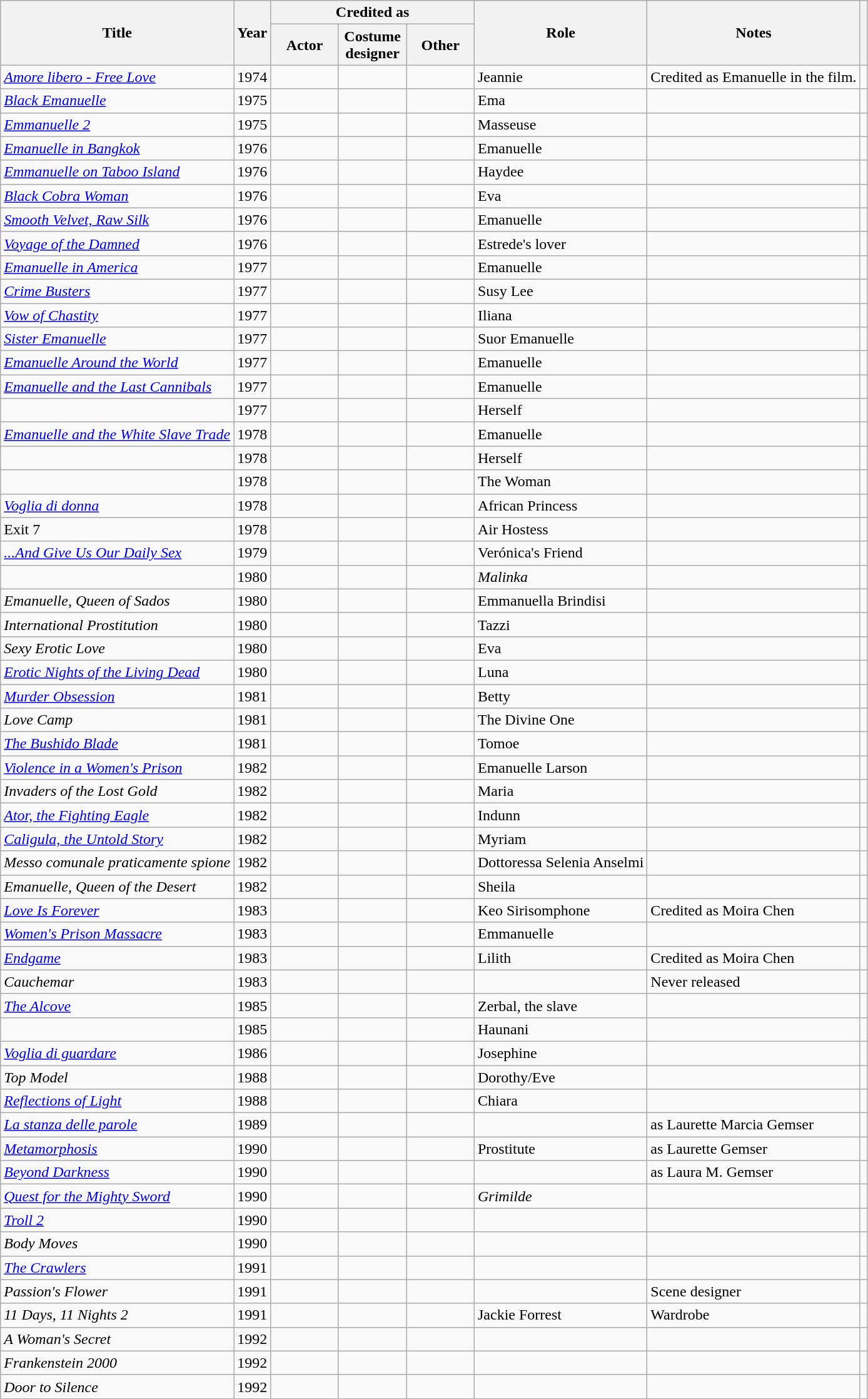<table class="wikitable sortable plainrowheaders" style="margin-right: 0;">
<tr>
<th rowspan="2" scope="col">Title</th>
<th rowspan="2" scope="col">Year</th>
<th colspan="3" scope="col">Credited as</th>
<th rowspan="2" scope="col">Role</th>
<th rowspan="2" scope="col" class="unsortable">Notes</th>
<th rowspan="2" scope="col" class="unsortable"></th>
</tr>
<tr>
<th width=65>Actor</th>
<th width=65>Costume designer</th>
<th width=65>Other</th>
</tr>
<tr>
<td scope="row"><em><a href='#'>Amore libero - Free Love</a></em></td>
<td>1974</td>
<td></td>
<td></td>
<td></td>
<td>Jeannie</td>
<td>Credited as Emanuelle in the film.</td>
<td style="text-align:center;"></td>
</tr>
<tr>
<td scope="row"><em><a href='#'>Black Emanuelle</a></em></td>
<td>1975</td>
<td></td>
<td></td>
<td></td>
<td>Ema</td>
<td></td>
<td style="text-align:center;"></td>
</tr>
<tr>
<td><em><a href='#'>Emmanuelle 2</a></em></td>
<td>1975</td>
<td></td>
<td></td>
<td></td>
<td>Masseuse</td>
<td></td>
<td></td>
</tr>
<tr>
<td scope="row"><em><a href='#'>Emanuelle in Bangkok</a></em></td>
<td>1976</td>
<td></td>
<td></td>
<td></td>
<td>Emanuelle</td>
<td></td>
<td style="text-align:center;"></td>
</tr>
<tr>
<td><em><a href='#'>Emmanuelle on Taboo Island</a></em></td>
<td>1976</td>
<td></td>
<td></td>
<td></td>
<td>Haydee</td>
<td></td>
<td></td>
</tr>
<tr>
<td scope="row"><em><a href='#'>Black Cobra Woman</a></em></td>
<td>1976</td>
<td></td>
<td></td>
<td></td>
<td>Eva</td>
<td></td>
<td style="text-align:center;"></td>
</tr>
<tr>
<td scope="row"><em><a href='#'>Smooth Velvet, Raw Silk</a></em></td>
<td>1976</td>
<td></td>
<td></td>
<td></td>
<td>Emanuelle</td>
<td></td>
<td style="text-align:center;"></td>
</tr>
<tr>
<td scope="row"><em><a href='#'>Voyage of the Damned</a></em></td>
<td>1976</td>
<td></td>
<td></td>
<td></td>
<td>Estrede's lover</td>
<td></td>
<td style="text-align:center;"></td>
</tr>
<tr>
<td scope="row"><em><a href='#'>Emanuelle in America</a></em></td>
<td>1977</td>
<td></td>
<td></td>
<td></td>
<td>Emanuelle</td>
<td></td>
<td style="text-align:center;"></td>
</tr>
<tr>
<td scope="row"><em><a href='#'>Crime Busters</a></em></td>
<td>1977</td>
<td></td>
<td></td>
<td></td>
<td>Susy Lee</td>
<td></td>
<td style="text-align:center;"></td>
</tr>
<tr>
<td scope="row"><em><a href='#'>Vow of Chastity</a></em></td>
<td>1977</td>
<td></td>
<td></td>
<td></td>
<td>Iliana</td>
<td></td>
<td style="text-align:center;"></td>
</tr>
<tr>
<td scope="row"><em><a href='#'>Sister Emanuelle</a></em></td>
<td>1977</td>
<td></td>
<td></td>
<td></td>
<td>Suor Emanuelle</td>
<td></td>
<td style="text-align:center;"></td>
</tr>
<tr>
<td scope="row"><em><a href='#'>Emanuelle Around the World</a></em></td>
<td>1977</td>
<td></td>
<td></td>
<td></td>
<td>Emanuelle</td>
<td></td>
<td style="text-align:center;"></td>
</tr>
<tr>
<td scope="row"><em><a href='#'>Emanuelle and the Last Cannibals</a></em></td>
<td>1977</td>
<td></td>
<td></td>
<td></td>
<td>Emanuelle</td>
<td></td>
<td style="text-align:center;"></td>
</tr>
<tr>
<td scope="row"><em></em></td>
<td>1977</td>
<td></td>
<td></td>
<td></td>
<td>Herself</td>
<td></td>
<td style="text-align:center;"></td>
</tr>
<tr>
<td scope="row"><em><a href='#'>Emanuelle and the White Slave Trade</a></em></td>
<td>1978</td>
<td></td>
<td></td>
<td></td>
<td>Emanuelle</td>
<td></td>
<td style="text-align:center;"></td>
</tr>
<tr>
<td scope="row"><em></em></td>
<td>1978</td>
<td></td>
<td></td>
<td></td>
<td>Herself</td>
<td></td>
<td style="text-align:center;"></td>
</tr>
<tr>
<td scope="row"><em></em></td>
<td>1978</td>
<td></td>
<td></td>
<td></td>
<td>The Woman</td>
<td></td>
<td style="text-align:center;"></td>
</tr>
<tr>
<td scope="row"><em><a href='#'>Voglia di donna</a></em></td>
<td>1978</td>
<td></td>
<td></td>
<td></td>
<td>African Princess</td>
<td></td>
<td style="text-align:center;"></td>
</tr>
<tr>
<td>Exit 7</td>
<td>1978</td>
<td></td>
<td></td>
<td></td>
<td>Air Hostess</td>
<td></td>
<td></td>
</tr>
<tr>
<td scope="row"><em><a href='#'>...And Give Us Our Daily Sex</a></em></td>
<td>1979</td>
<td></td>
<td></td>
<td></td>
<td>Verónica's Friend</td>
<td></td>
<td style="text-align:center;"></td>
</tr>
<tr>
<td><em></em></td>
<td>1980</td>
<td></td>
<td></td>
<td></td>
<td><em>Malinka</em></td>
<td></td>
<td></td>
</tr>
<tr>
<td scope="row"><em>Emanuelle, Queen of Sados</em></td>
<td>1980</td>
<td></td>
<td></td>
<td></td>
<td>Emmanuella Brindisi</td>
<td></td>
<td style="text-align:center;"></td>
</tr>
<tr>
<td><em>International Prostitution</em></td>
<td>1980</td>
<td></td>
<td></td>
<td></td>
<td>Tazzi</td>
<td></td>
<td></td>
</tr>
<tr>
<td scope="row"><em>Sexy Erotic Love</em></td>
<td>1980</td>
<td></td>
<td></td>
<td></td>
<td>Eva</td>
<td></td>
<td style="text-align:center;"></td>
</tr>
<tr>
<td scope="row"><em><a href='#'>Erotic Nights of the Living Dead</a></em></td>
<td>1980</td>
<td></td>
<td></td>
<td></td>
<td>Luna</td>
<td></td>
<td style="text-align:center;"></td>
</tr>
<tr>
<td scope="row"><em><a href='#'>Murder Obsession</a></em></td>
<td>1981</td>
<td></td>
<td></td>
<td></td>
<td>Betty</td>
<td></td>
<td style="text-align:center;"></td>
</tr>
<tr>
<td scope="row"><em>Love Camp</em></td>
<td>1981</td>
<td></td>
<td></td>
<td></td>
<td>The Divine One</td>
<td></td>
<td style="text-align:center;"></td>
</tr>
<tr>
<td><em><a href='#'>The Bushido Blade</a></em></td>
<td>1981</td>
<td></td>
<td></td>
<td></td>
<td>Tomoe</td>
<td></td>
<td></td>
</tr>
<tr>
<td scope="row"><em><a href='#'>Violence in a Women's Prison</a></em></td>
<td>1982</td>
<td></td>
<td></td>
<td></td>
<td>Emanuelle Larson</td>
<td></td>
<td style="text-align:center;"></td>
</tr>
<tr>
<td scope="row"><em>Invaders of the Lost Gold</em></td>
<td>1982</td>
<td></td>
<td></td>
<td></td>
<td>Maria</td>
<td></td>
<td style="text-align:center;"></td>
</tr>
<tr>
<td scope="row"><em><a href='#'>Ator, the Fighting Eagle</a></em></td>
<td>1982</td>
<td></td>
<td></td>
<td></td>
<td>Indunn</td>
<td></td>
<td style="text-align:center;"></td>
</tr>
<tr>
<td scope="row"><em><a href='#'>Caligula, the Untold Story</a></em></td>
<td>1982</td>
<td></td>
<td></td>
<td></td>
<td>Myriam</td>
<td></td>
<td style="text-align:center;"></td>
</tr>
<tr>
<td><em>Messo comunale praticamente spione</em></td>
<td>1982</td>
<td></td>
<td></td>
<td></td>
<td>Dottoressa Selenia Anselmi</td>
<td></td>
<td></td>
</tr>
<tr>
<td scope="row"><em>Emanuelle, Queen of the Desert</em></td>
<td>1982</td>
<td></td>
<td></td>
<td></td>
<td>Sheila</td>
<td></td>
<td style="text-align:center;"></td>
</tr>
<tr>
<td scope="row"><em><a href='#'>Love Is Forever</a></em></td>
<td>1983</td>
<td></td>
<td></td>
<td></td>
<td>Keo Sirisomphone</td>
<td>Credited as Moira Chen</td>
<td style="text-align:center;"></td>
</tr>
<tr>
<td scope="row"><em><a href='#'>Women's Prison Massacre</a></em></td>
<td>1983</td>
<td></td>
<td></td>
<td></td>
<td>Emmanuelle</td>
<td></td>
<td style="text-align:center;"></td>
</tr>
<tr>
<td scope="row"><em><a href='#'>Endgame</a></em></td>
<td>1983</td>
<td></td>
<td></td>
<td></td>
<td>Lilith</td>
<td>Credited as Moira Chen</td>
<td style="text-align:center;"></td>
</tr>
<tr>
<td><em>Cauchemar</em></td>
<td>1983</td>
<td></td>
<td></td>
<td></td>
<td></td>
<td>Never released</td>
<td></td>
</tr>
<tr>
<td scope="row"><em><a href='#'>The Alcove</a></em></td>
<td>1985</td>
<td></td>
<td></td>
<td></td>
<td>Zerbal, the slave</td>
<td></td>
<td style="text-align:center;"></td>
</tr>
<tr>
<td scope="row"></td>
<td>1985</td>
<td></td>
<td></td>
<td></td>
<td>Haunani</td>
<td></td>
<td style="text-align:center;"></td>
</tr>
<tr>
<td scope="row"><em><a href='#'>Voglia di guardare</a></em></td>
<td>1986</td>
<td></td>
<td></td>
<td></td>
<td>Josephine</td>
<td></td>
<td style="text-align:center;"></td>
</tr>
<tr>
<td scope="row"><em>Top Model</em></td>
<td>1988</td>
<td></td>
<td></td>
<td></td>
<td>Dorothy/Eve</td>
<td></td>
<td style="text-align:center;"></td>
</tr>
<tr>
<td scope="row"><em><a href='#'>Reflections of Light</a></em></td>
<td>1988</td>
<td></td>
<td></td>
<td></td>
<td>Chiara</td>
<td></td>
<td style="text-align:center;"></td>
</tr>
<tr>
<td><em><a href='#'>La stanza delle parole</a></em></td>
<td>1989</td>
<td></td>
<td></td>
<td></td>
<td></td>
<td>as Laurette Marcia Gemser</td>
<td></td>
</tr>
<tr>
<td><em><a href='#'>Metamorphosis</a></em></td>
<td>1990</td>
<td></td>
<td></td>
<td></td>
<td>Prostitute</td>
<td>as Laurette Gemser</td>
<td></td>
</tr>
<tr>
<td><em><a href='#'>Beyond Darkness</a></em></td>
<td>1990</td>
<td></td>
<td></td>
<td></td>
<td></td>
<td>as Laura M. Gemser</td>
<td></td>
</tr>
<tr>
<td scope="row"><em><a href='#'>Quest for the Mighty Sword</a></em></td>
<td>1990</td>
<td></td>
<td></td>
<td></td>
<td><em>Grimilde</em></td>
<td></td>
<td style="text-align:center;"></td>
</tr>
<tr>
<td scope="row"><em><a href='#'>Troll 2</a></em></td>
<td>1990</td>
<td></td>
<td></td>
<td></td>
<td></td>
<td></td>
<td style="text-align:center;"></td>
</tr>
<tr>
<td scope="row"><em>Body Moves</em></td>
<td>1990</td>
<td></td>
<td></td>
<td></td>
<td></td>
<td></td>
<td style="text-align:center;"></td>
</tr>
<tr>
<td><em><a href='#'>The Crawlers</a></em></td>
<td>1991</td>
<td></td>
<td></td>
<td></td>
<td></td>
<td></td>
<td></td>
</tr>
<tr>
<td scope="row"><em>Passion's Flower</em></td>
<td>1991</td>
<td></td>
<td></td>
<td></td>
<td></td>
<td>Scene designer</td>
<td style="text-align:center;"></td>
</tr>
<tr>
<td><em>11 Days, 11 Nights 2</em></td>
<td>1991</td>
<td></td>
<td></td>
<td></td>
<td>Jackie Forrest</td>
<td>Wardrobe</td>
<td></td>
</tr>
<tr>
<td scope="row"><em>A Woman's Secret</em></td>
<td>1992</td>
<td></td>
<td></td>
<td></td>
<td></td>
<td></td>
<td style="text-align:center;"></td>
</tr>
<tr>
<td><em>Frankenstein 2000</em></td>
<td>1992</td>
<td></td>
<td></td>
<td></td>
<td></td>
<td></td>
<td></td>
</tr>
<tr>
<td><em>Door to Silence</em></td>
<td>1992</td>
<td></td>
<td></td>
<td></td>
<td></td>
<td></td>
<td></td>
</tr>
</table>
